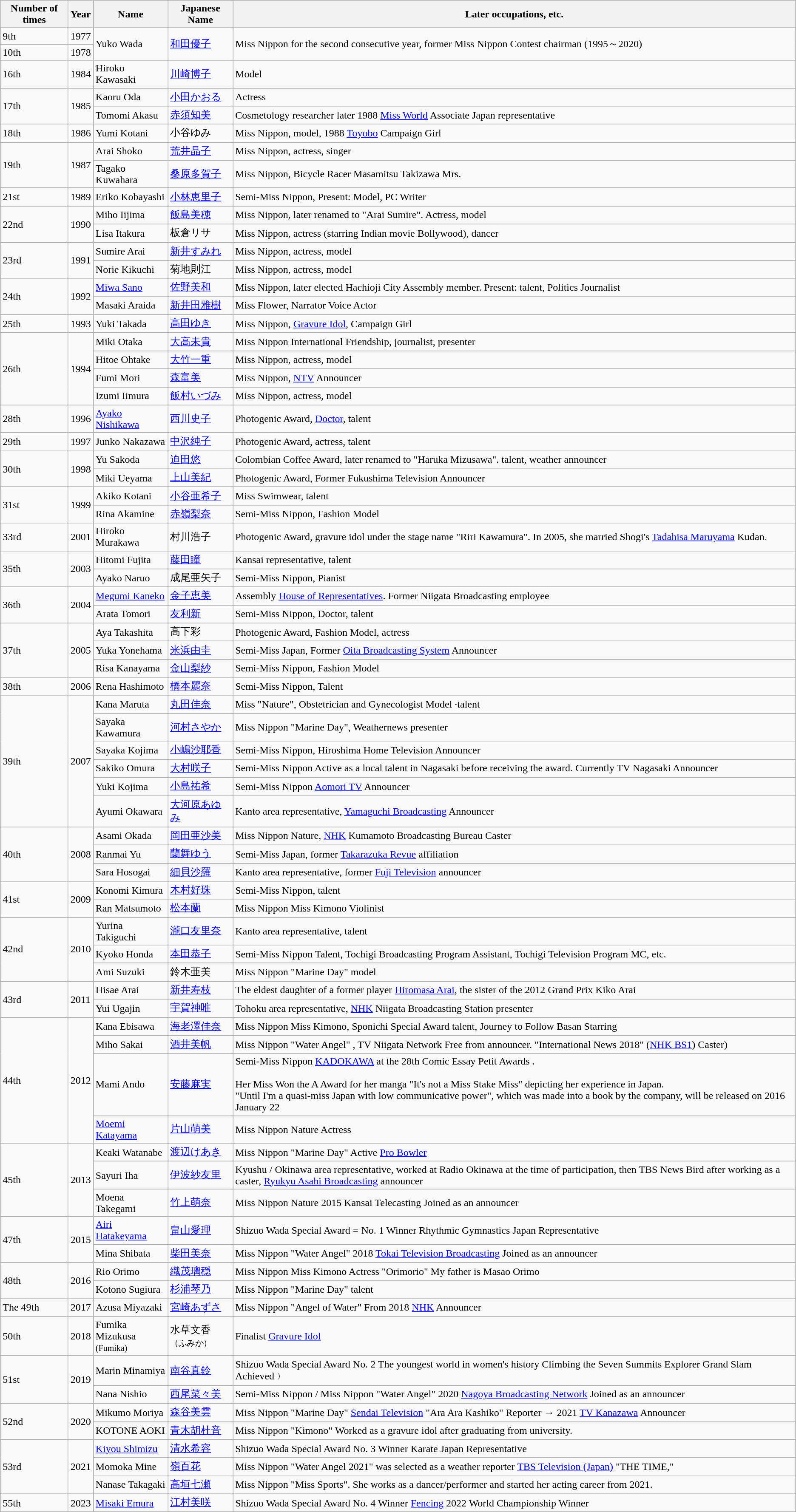<table class="wikitable">
<tr>
<th>Number of times</th>
<th>Year</th>
<th>Name</th>
<th>Japanese Name</th>
<th>Later occupations, etc.</th>
</tr>
<tr>
<td>9th</td>
<td>1977</td>
<td rowspan="2">Yuko Wada</td>
<td rowspan="2"><a href='#'>和田優子</a></td>
<td rowspan="2">Miss Nippon for the second consecutive year, former Miss Nippon Contest chairman (1995～2020)</td>
</tr>
<tr>
<td>10th</td>
<td>1978</td>
</tr>
<tr>
<td>16th</td>
<td>1984</td>
<td>Hiroko Kawasaki</td>
<td><a href='#'>川崎博子</a></td>
<td>Model</td>
</tr>
<tr>
<td rowspan="2">17th</td>
<td rowspan="2">1985</td>
<td>Kaoru Oda</td>
<td><a href='#'>小田かおる</a></td>
<td>Actress</td>
</tr>
<tr>
<td>Tomomi Akasu</td>
<td><a href='#'>赤須知美</a></td>
<td>Cosmetology researcher later 1988 <a href='#'>Miss World</a> Associate Japan representative</td>
</tr>
<tr>
<td>18th</td>
<td>1986</td>
<td>Yumi Kotani</td>
<td>小谷ゆみ</td>
<td>Miss Nippon, model, 1988 <a href='#'>Toyobo</a> Campaign Girl</td>
</tr>
<tr>
<td rowspan="2">19th</td>
<td rowspan="2">1987</td>
<td>Arai Shoko</td>
<td><a href='#'>荒井晶子</a></td>
<td>Miss Nippon, actress, singer</td>
</tr>
<tr>
<td>Tagako Kuwahara</td>
<td><a href='#'>桑原多賀子</a></td>
<td>Miss Nippon, Bicycle Racer Masamitsu Takizawa Mrs.</td>
</tr>
<tr>
<td>21st</td>
<td>1989</td>
<td>Eriko Kobayashi</td>
<td><a href='#'>小林恵里子</a></td>
<td>Semi-Miss Nippon, Present: Model, PC Writer</td>
</tr>
<tr>
<td rowspan="2">22nd</td>
<td rowspan="2">1990</td>
<td>Miho Iijima</td>
<td><a href='#'>飯島美穂</a></td>
<td>Miss Nippon, later renamed to "Arai Sumire". Actress, model</td>
</tr>
<tr>
<td>Lisa Itakura</td>
<td>板倉リサ</td>
<td>Miss Nippon, actress (starring Indian movie Bollywood), dancer</td>
</tr>
<tr>
<td rowspan="2">23rd</td>
<td rowspan="2">1991</td>
<td>Sumire Arai</td>
<td><a href='#'>新井すみれ</a></td>
<td>Miss Nippon, actress, model</td>
</tr>
<tr>
<td>Norie Kikuchi</td>
<td>菊地則江</td>
<td>Miss Nippon, actress, model</td>
</tr>
<tr>
<td rowspan="2">24th</td>
<td rowspan="2">1992</td>
<td><a href='#'>Miwa Sano</a></td>
<td><a href='#'>佐野美和</a></td>
<td>Miss Nippon, later elected Hachioji City Assembly member. Present: talent, Politics Journalist</td>
</tr>
<tr>
<td>Masaki Araida</td>
<td><a href='#'>新井田雅樹</a></td>
<td>Miss Flower, Narrator Voice Actor</td>
</tr>
<tr>
<td>25th</td>
<td>1993</td>
<td>Yuki Takada</td>
<td><a href='#'>高田ゆき</a></td>
<td>Miss Nippon, <a href='#'>Gravure Idol</a>, Campaign Girl</td>
</tr>
<tr>
<td rowspan="4">26th</td>
<td rowspan="4">1994</td>
<td>Miki Otaka</td>
<td><a href='#'>大高未貴</a></td>
<td>Miss Nippon International Friendship, journalist, presenter</td>
</tr>
<tr>
<td>Hitoe Ohtake</td>
<td><a href='#'>大竹一重</a></td>
<td>Miss Nippon, actress, model</td>
</tr>
<tr>
<td>Fumi Mori</td>
<td><a href='#'>森富美</a></td>
<td>Miss Nippon, <a href='#'>NTV</a> Announcer</td>
</tr>
<tr>
<td>Izumi Iimura</td>
<td><a href='#'>飯村いづみ</a></td>
<td>Miss Nippon, actress, model</td>
</tr>
<tr>
<td>28th</td>
<td>1996</td>
<td><a href='#'>Ayako Nishikawa</a></td>
<td><a href='#'>西川史子</a></td>
<td>Photogenic Award, <a href='#'>Doctor</a>, talent</td>
</tr>
<tr>
<td>29th</td>
<td>1997</td>
<td>Junko Nakazawa</td>
<td><a href='#'>中沢純子</a></td>
<td>Photogenic Award, actress, talent</td>
</tr>
<tr>
<td rowspan="2">30th</td>
<td rowspan="2">1998</td>
<td>Yu Sakoda</td>
<td><a href='#'>迫田悠</a></td>
<td>Colombian Coffee Award, later renamed to "Haruka Mizusawa". talent, weather announcer</td>
</tr>
<tr>
<td>Miki Ueyama</td>
<td><a href='#'>上山美紀</a></td>
<td>Photogenic Award, Former Fukushima Television Announcer</td>
</tr>
<tr>
<td rowspan="2">31st</td>
<td rowspan="2">1999</td>
<td>Akiko Kotani</td>
<td><a href='#'>小谷亜希子</a></td>
<td>Miss Swimwear, talent</td>
</tr>
<tr>
<td>Rina Akamine</td>
<td><a href='#'>赤嶺梨奈</a></td>
<td>Semi-Miss Nippon, Fashion Model</td>
</tr>
<tr>
<td>33rd</td>
<td>2001</td>
<td>Hiroko Murakawa</td>
<td>村川浩子</td>
<td>Photogenic Award, gravure idol under the stage name "Riri Kawamura". In 2005, she married Shogi's <a href='#'>Tadahisa Maruyama</a> Kudan.</td>
</tr>
<tr>
<td rowspan="2">35th</td>
<td rowspan="2">2003</td>
<td>Hitomi Fujita</td>
<td><a href='#'>藤田瞳</a></td>
<td>Kansai representative, talent</td>
</tr>
<tr>
<td>Ayako Naruo</td>
<td>成尾亜矢子</td>
<td>Semi-Miss Nippon, Pianist</td>
</tr>
<tr>
<td rowspan="2">36th</td>
<td rowspan="2">2004</td>
<td><a href='#'>Megumi Kaneko</a></td>
<td><a href='#'>金子恵美</a></td>
<td Kanto representative. She later became a member of the Niigata Prefectural>Assembly <a href='#'>House of Representatives</a>. Former Niigata Broadcasting employee</td>
</tr>
<tr>
<td>Arata Tomori</td>
<td><a href='#'>友利新</a></td>
<td>Semi-Miss Nippon, Doctor, talent</td>
</tr>
<tr>
<td rowspan="3">37th</td>
<td rowspan="3">2005</td>
<td>Aya Takashita</td>
<td>高下彩</td>
<td>Photogenic Award, Fashion Model, actress</td>
</tr>
<tr>
<td>Yuka Yonehama</td>
<td><a href='#'>米浜由圭</a></td>
<td>Semi-Miss Japan, Former <a href='#'>Oita Broadcasting System</a> Announcer</td>
</tr>
<tr>
<td>Risa Kanayama</td>
<td><a href='#'>金山梨紗</a></td>
<td>Semi-Miss Nippon, Fashion Model</td>
</tr>
<tr>
<td>38th</td>
<td>2006</td>
<td>Rena Hashimoto</td>
<td><a href='#'>橋本麗奈</a></td>
<td>Semi-Miss Nippon, Talent</td>
</tr>
<tr>
<td rowspan="6">39th</td>
<td rowspan="6">2007</td>
<td>Kana Maruta</td>
<td><a href='#'>丸田佳奈</a></td>
<td>Miss "Nature", Obstetrician and Gynecologist Model ·talent</td>
</tr>
<tr>
<td>Sayaka Kawamura</td>
<td><a href='#'>河村さやか</a></td>
<td>Miss Nippon "Marine Day", Weathernews presenter</td>
</tr>
<tr>
<td>Sayaka Kojima</td>
<td><a href='#'>小嶋沙耶香</a></td>
<td>Semi-Miss Nippon, Hiroshima Home Television Announcer</td>
</tr>
<tr>
<td>Sakiko Omura</td>
<td><a href='#'>大村咲子</a></td>
<td>Semi-Miss Nippon Active as a local talent in Nagasaki before receiving the award. Currently TV Nagasaki Announcer</td>
</tr>
<tr>
<td>Yuki Kojima</td>
<td><a href='#'>小島祐希</a></td>
<td>Semi-Miss Nippon <a href='#'>Aomori TV</a> Announcer</td>
</tr>
<tr>
<td>Ayumi Okawara</td>
<td><a href='#'>大河原あゆみ</a></td>
<td>Kanto area representative, <a href='#'>Yamaguchi Broadcasting</a> Announcer</td>
</tr>
<tr>
<td rowspan="3">40th</td>
<td rowspan="3">2008</td>
<td>Asami Okada</td>
<td><a href='#'>岡田亜沙美</a></td>
<td>Miss Nippon Nature, <a href='#'>NHK</a> Kumamoto Broadcasting Bureau Caster</td>
</tr>
<tr>
<td>Ranmai Yu</td>
<td><a href='#'>蘭舞ゆう</a></td>
<td>Semi-Miss Japan, former <a href='#'>Takarazuka Revue</a> affiliation</td>
</tr>
<tr>
<td>Sara Hosogai</td>
<td><a href='#'>細貝沙羅</a></td>
<td>Kanto area representative, former <a href='#'>Fuji Television</a> announcer</td>
</tr>
<tr>
<td rowspan="2">41st</td>
<td rowspan="2">2009</td>
<td>Konomi Kimura</td>
<td><a href='#'>木村好珠</a></td>
<td>Semi-Miss Nippon, talent</td>
</tr>
<tr>
<td>Ran Matsumoto</td>
<td><a href='#'>松本蘭</a></td>
<td>Miss Nippon Miss Kimono Violinist</td>
</tr>
<tr>
<td rowspan="3">42nd</td>
<td rowspan="3">2010</td>
<td>Yurina Takiguchi</td>
<td><a href='#'>瀧口友里奈</a></td>
<td>Kanto area representative, talent</td>
</tr>
<tr>
<td>Kyoko Honda</td>
<td><a href='#'>本田恭子</a></td>
<td>Semi-Miss Nippon Talent, Tochigi Broadcasting Program Assistant, Tochigi Television Program MC, etc.</td>
</tr>
<tr>
<td>Ami Suzuki</td>
<td>鈴木亜美</td>
<td>Miss Nippon "Marine Day" model</td>
</tr>
<tr>
<td rowspan="2">43rd</td>
<td rowspan="2">2011</td>
<td>Hisae Arai</td>
<td><a href='#'>新井寿枝</a></td>
<td Miss Nippon Miss Kimono Painter, Fashion Model. >The eldest daughter of a former player <a href='#'>Hiromasa Arai</a>, the sister of the 2012 Grand Prix Kiko Arai</td>
</tr>
<tr>
<td>Yui Ugajin</td>
<td><a href='#'>宇賀神唯</a></td>
<td>Tohoku area representative, <a href='#'>NHK</a> Niigata Broadcasting Station presenter</td>
</tr>
<tr>
<td rowspan="4">44th</td>
<td rowspan="4">2012</td>
<td>Kana Ebisawa</td>
<td><a href='#'>海老澤佳奈</a></td>
<td>Miss Nippon Miss Kimono, Sponichi Special Award talent, Journey to Follow Basan Starring</td>
</tr>
<tr>
<td>Miho Sakai</td>
<td><a href='#'>酒井美帆</a></td>
<td>Miss Nippon "Water Angel" <First Winner>, TV Niigata Network Free from announcer. "International News 2018" (<a href='#'>NHK BS1</a>) Caster)</td>
</tr>
<tr>
<td>Mami Ando</td>
<td><a href='#'>安藤麻実</a></td>
<td>Semi-Miss Nippon <a href='#'>KADOKAWA</a> at the 28th Comic Essay Petit Awards <pen name "Ando Mami">. <br><br>Her Miss Won the A Award for her manga "It's not a Miss Stake Miss" depicting her experience in Japan. <br>
"Until I'm a quasi-miss Japan with low communicative power", which was made into a book by the company, will be released on 2016 January 22</td>
</tr>
<tr>
<td><a href='#'>Moemi Katayama</a></td>
<td><a href='#'>片山萌美</a></td>
<td>Miss Nippon Nature Actress</td>
</tr>
<tr>
<td rowspan="3">45th</td>
<td rowspan="3">2013</td>
<td>Keaki Watanabe</td>
<td><a href='#'>渡辺けあき</a></td>
<td>Miss Nippon "Marine Day" Active <a href='#'>Pro Bowler</a></td>
</tr>
<tr>
<td>Sayuri Iha</td>
<td><a href='#'>伊波紗友里</a></td>
<td>Kyushu / Okinawa area representative, worked at Radio Okinawa at the time of participation, then TBS News Bird after working as a caster, <a href='#'>Ryukyu Asahi Broadcasting</a> announcer</td>
</tr>
<tr>
<td>Moena Takegami</td>
<td><a href='#'>竹上萌奈</a></td>
<td>Miss Nippon Nature 2015 Kansai Telecasting Joined as an announcer</td>
</tr>
<tr>
<td rowspan="2">47th</td>
<td rowspan="2">2015</td>
<td><a href='#'>Airi Hatakeyama</a></td>
<td><a href='#'>畠山愛理</a></td>
<td>Shizuo Wada Special Award = No. 1 Winner Rhythmic Gymnastics Japan Representative</td>
</tr>
<tr>
<td>Mina Shibata</td>
<td><a href='#'>柴田美奈</a></td>
<td>Miss Nippon "Water Angel" 2018 <a href='#'>Tokai Television Broadcasting</a> Joined as an announcer</td>
</tr>
<tr>
<td rowspan="2">48th</td>
<td rowspan="2">2016</td>
<td>Rio Orimo</td>
<td><a href='#'>織茂璃穏</a></td>
<td>Miss Nippon Miss Kimono Actress "Orimorio"  My father is Masao Orimo</td>
</tr>
<tr>
<td>Kotono Sugiura</td>
<td><a href='#'>杉浦琴乃</a></td>
<td>Miss Nippon "Marine Day" talent</td>
</tr>
<tr>
<td>The 49th</td>
<td>2017</td>
<td>Azusa Miyazaki</td>
<td><a href='#'>宮崎あずさ</a></td>
<td>Miss Nippon "Angel of Water" From 2018 <a href='#'>NHK</a> Announcer</td>
</tr>
<tr>
<td>50th</td>
<td>2018</td>
<td>Fumika Mizukusa<br><small>(Fumika)</small></td>
<td>水草文香<br><small>（ふみか）</small></td>
<td>Finalist <a href='#'>Gravure Idol</a></td>
</tr>
<tr>
<td rowspan="2">51st</td>
<td rowspan="2">2019</td>
<td>Marin Minamiya</td>
<td><a href='#'>南谷真鈴</a></td>
<td>Shizuo Wada Special Award No. 2 The youngest world in women's history Climbing the Seven Summits Explorer Grand Slam Achieved﹚</td>
</tr>
<tr>
<td>Nana Nishio</td>
<td><a href='#'>西尾菜々美</a></td>
<td>Semi-Miss Nippon / Miss Nippon "Water Angel" 2020 <a href='#'>Nagoya Broadcasting Network</a> Joined as an announcer</td>
</tr>
<tr>
<td rowspan="2">52nd</td>
<td rowspan="2">2020</td>
<td>Mikumo Moriya</td>
<td><a href='#'>森谷美雲</a></td>
<td>Miss Nippon "Marine Day" <a href='#'>Sendai Television</a> "Ara Ara Kashiko" Reporter → 2021 <a href='#'>TV Kanazawa</a> Announcer</td>
</tr>
<tr>
<td>KOTONE AOKI</td>
<td><a href='#'>青木胡杜音</a></td>
<td>Miss Nippon "Kimono" Worked as a gravure idol after graduating from university.</td>
</tr>
<tr>
<td rowspan="3">53rd</td>
<td rowspan="3">2021</td>
<td><a href='#'>Kiyou Shimizu</a></td>
<td><a href='#'>清水希容</a></td>
<td>Shizuo Wada Special Award No. 3 Winner Karate Japan Representative</td>
</tr>
<tr>
<td>Momoka Mine</td>
<td><a href='#'>嶺百花</a></td>
<td>Miss Nippon "Water Angel 2021" was selected as a weather reporter <a href='#'>TBS Television (Japan)</a> "THE TIME,"</td>
</tr>
<tr>
<td>Nanase Takagaki</td>
<td><a href='#'>高垣七瀬</a></td>
<td>Miss Nippon "Miss Sports". She works as a dancer/performer and started her acting career from 2021.</td>
</tr>
<tr>
<td>55th</td>
<td>2023</td>
<td><a href='#'>Misaki Emura</a></td>
<td><a href='#'>江村美咲</a></td>
<td>Shizuo Wada Special Award No. 4 Winner <a href='#'>Fencing</a> 2022 World Championship Winner</td>
</tr>
</table>
